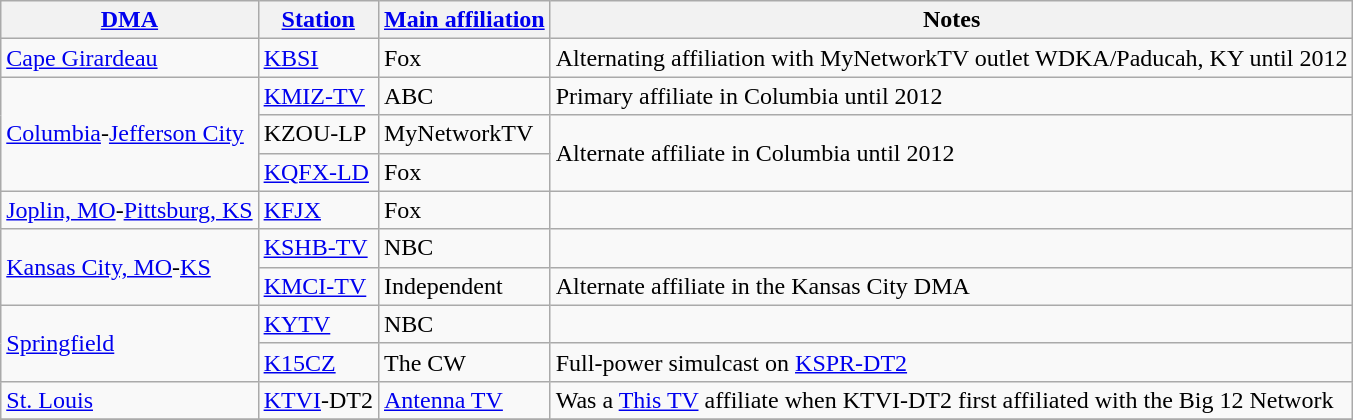<table class="wikitable">
<tr>
<th><a href='#'>DMA</a></th>
<th><a href='#'>Station</a></th>
<th><a href='#'>Main affiliation</a> <br>  </th>
<th>Notes</th>
</tr>
<tr>
<td><a href='#'>Cape Girardeau</a></td>
<td><a href='#'>KBSI</a></td>
<td>Fox</td>
<td>Alternating affiliation with MyNetworkTV outlet WDKA/Paducah, KY until 2012</td>
</tr>
<tr>
<td rowspan=3><a href='#'>Columbia</a>-<a href='#'>Jefferson City</a></td>
<td><a href='#'>KMIZ-TV</a></td>
<td>ABC</td>
<td>Primary affiliate in Columbia until 2012</td>
</tr>
<tr>
<td>KZOU-LP</td>
<td>MyNetworkTV</td>
<td rowspan=2>Alternate affiliate in Columbia until 2012</td>
</tr>
<tr>
<td><a href='#'>KQFX-LD</a></td>
<td>Fox</td>
</tr>
<tr>
<td><a href='#'>Joplin, MO</a>-<a href='#'>Pittsburg, KS</a></td>
<td><a href='#'>KFJX</a></td>
<td>Fox</td>
<td></td>
</tr>
<tr>
<td rowspan=2><a href='#'>Kansas City, MO</a>-<a href='#'>KS</a></td>
<td><a href='#'>KSHB-TV</a></td>
<td>NBC</td>
<td></td>
</tr>
<tr>
<td><a href='#'>KMCI-TV</a></td>
<td>Independent</td>
<td>Alternate affiliate in the Kansas City DMA</td>
</tr>
<tr>
<td rowspan=2><a href='#'>Springfield</a></td>
<td><a href='#'>KYTV</a></td>
<td>NBC</td>
<td></td>
</tr>
<tr>
<td><a href='#'>K15CZ</a></td>
<td>The CW</td>
<td>Full-power simulcast on <a href='#'>KSPR-DT2</a></td>
</tr>
<tr>
<td><a href='#'>St. Louis</a></td>
<td><a href='#'>KTVI</a>-DT2</td>
<td><a href='#'>Antenna TV</a></td>
<td>Was a <a href='#'>This TV</a> affiliate when KTVI-DT2 first affiliated with the Big 12 Network</td>
</tr>
<tr>
</tr>
</table>
